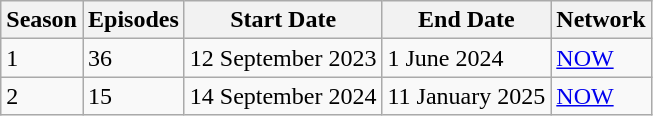<table class="wikitable">
<tr>
<th style="background:006600; ">Season</th>
<th style="background:006600; ">Episodes</th>
<th style="background:006600; ">Start Date</th>
<th style="background:006600; ">End Date</th>
<th style="background:006600; ">Network</th>
</tr>
<tr>
<td>1</td>
<td>36</td>
<td>12 September 2023</td>
<td>1 June 2024</td>
<td><a href='#'>NOW</a></td>
</tr>
<tr>
<td>2</td>
<td>15</td>
<td>14 September 2024</td>
<td>11 January 2025</td>
<td><a href='#'>NOW</a></td>
</tr>
</table>
